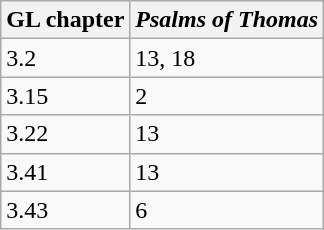<table class="wikitable sortable">
<tr>
<th>GL chapter</th>
<th><em>Psalms of Thomas</em></th>
</tr>
<tr>
<td>3.2</td>
<td>13, 18</td>
</tr>
<tr>
<td>3.15</td>
<td>2</td>
</tr>
<tr>
<td>3.22</td>
<td>13</td>
</tr>
<tr>
<td>3.41</td>
<td>13</td>
</tr>
<tr>
<td>3.43</td>
<td>6</td>
</tr>
</table>
